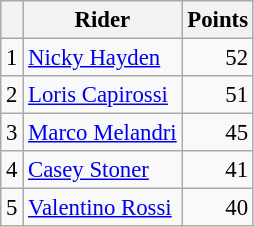<table class="wikitable" style="font-size: 95%;">
<tr>
<th></th>
<th>Rider</th>
<th>Points</th>
</tr>
<tr>
<td align=center>1</td>
<td> <a href='#'>Nicky Hayden</a></td>
<td align=right>52</td>
</tr>
<tr>
<td align=center>2</td>
<td> <a href='#'>Loris Capirossi</a></td>
<td align=right>51</td>
</tr>
<tr>
<td align=center>3</td>
<td> <a href='#'>Marco Melandri</a></td>
<td align=right>45</td>
</tr>
<tr>
<td align=center>4</td>
<td> <a href='#'>Casey Stoner</a></td>
<td align=right>41</td>
</tr>
<tr>
<td align=center>5</td>
<td> <a href='#'>Valentino Rossi</a></td>
<td align=right>40</td>
</tr>
</table>
